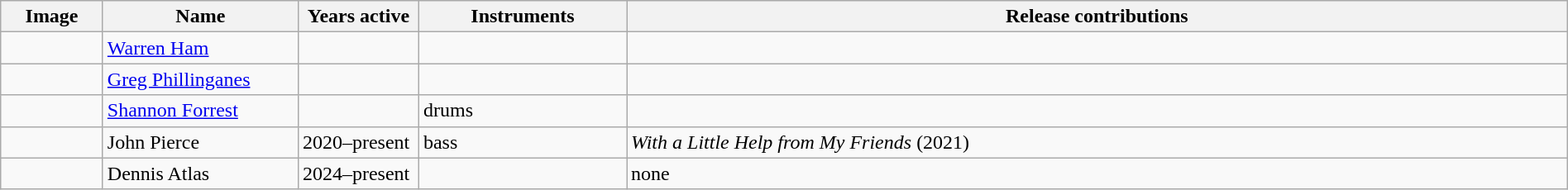<table class="wikitable" border="1" width="100%">
<tr>
<th width="75">Image</th>
<th width="150">Name</th>
<th width="90">Years active</th>
<th width="160">Instruments</th>
<th>Release contributions</th>
</tr>
<tr>
<td></td>
<td><a href='#'>Warren Ham</a></td>
<td></td>
<td></td>
<td rowspan="1"></td>
</tr>
<tr>
<td></td>
<td><a href='#'>Greg Phillinganes</a></td>
<td></td>
<td></td>
<td></td>
</tr>
<tr>
<td></td>
<td><a href='#'>Shannon Forrest</a></td>
<td></td>
<td>drums</td>
<td></td>
</tr>
<tr>
<td></td>
<td>John Pierce</td>
<td>2020–present</td>
<td>bass</td>
<td><em>With a Little Help from My Friends</em> (2021)</td>
</tr>
<tr>
<td></td>
<td>Dennis Atlas</td>
<td>2024–present</td>
<td></td>
<td>none</td>
</tr>
</table>
